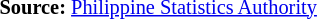<table style="font-size:85%;" '|>
<tr>
<td><br><p>
<strong>Source:</strong> <a href='#'>Philippine Statistics Authority</a>
</p></td>
</tr>
</table>
